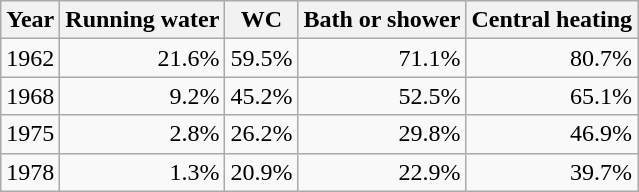<table class="wikitable sortable" style="text-align: right; display: inline-table;">
<tr>
<th>Year</th>
<th>Running water</th>
<th>WC</th>
<th>Bath or shower</th>
<th>Central heating</th>
</tr>
<tr>
<td>1962</td>
<td>21.6%</td>
<td>59.5%</td>
<td>71.1%</td>
<td>80.7%</td>
</tr>
<tr>
<td>1968</td>
<td>9.2%</td>
<td>45.2%</td>
<td>52.5%</td>
<td>65.1%</td>
</tr>
<tr>
<td>1975</td>
<td>2.8%</td>
<td>26.2%</td>
<td>29.8%</td>
<td>46.9%</td>
</tr>
<tr>
<td>1978</td>
<td>1.3%</td>
<td>20.9%</td>
<td>22.9%</td>
<td>39.7%</td>
</tr>
</table>
